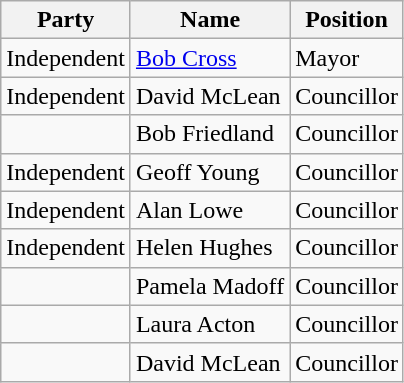<table class="wikitable">
<tr>
<th>Party</th>
<th>Name</th>
<th>Position</th>
</tr>
<tr>
<td>Independent</td>
<td><a href='#'>Bob Cross</a></td>
<td>Mayor</td>
</tr>
<tr>
<td>Independent</td>
<td>David McLean</td>
<td>Councillor</td>
</tr>
<tr>
<td></td>
<td>Bob Friedland</td>
<td>Councillor</td>
</tr>
<tr>
<td>Independent</td>
<td>Geoff Young</td>
<td>Councillor</td>
</tr>
<tr>
<td>Independent</td>
<td>Alan Lowe</td>
<td>Councillor</td>
</tr>
<tr>
<td>Independent</td>
<td>Helen Hughes</td>
<td>Councillor</td>
</tr>
<tr>
<td></td>
<td>Pamela Madoff</td>
<td>Councillor</td>
</tr>
<tr>
<td></td>
<td>Laura Acton</td>
<td>Councillor</td>
</tr>
<tr>
<td></td>
<td>David McLean</td>
<td>Councillor</td>
</tr>
</table>
